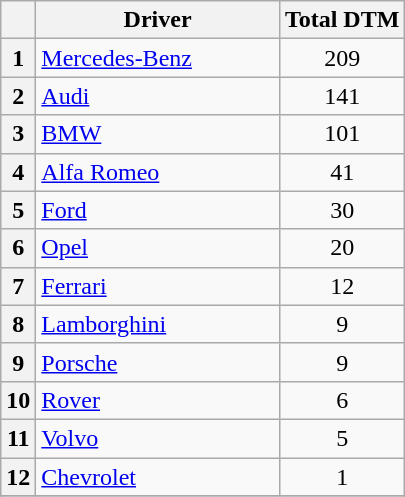<table class="wikitable" style="text-align:center;" style="font-size:97%;">
<tr>
<th></th>
<th width="155px">Driver</th>
<th>Total DTM</th>
</tr>
<tr>
<th>1</th>
<td align="left"> <a href='#'>Mercedes-Benz</a></td>
<td align="center">209</td>
</tr>
<tr>
<th>2</th>
<td align="left"> <a href='#'>Audi</a></td>
<td align="center">141</td>
</tr>
<tr>
<th>3</th>
<td align="left"> <a href='#'>BMW</a></td>
<td align="center">101</td>
</tr>
<tr>
<th>4</th>
<td align="left"> <a href='#'>Alfa Romeo</a></td>
<td align="center">41</td>
</tr>
<tr>
<th>5</th>
<td align="left"> <a href='#'>Ford</a></td>
<td align="center">30</td>
</tr>
<tr>
<th>6</th>
<td align="left"> <a href='#'>Opel</a></td>
<td align="center">20</td>
</tr>
<tr>
<th>7</th>
<td align="left"> <a href='#'>Ferrari</a></td>
<td align="center">12</td>
</tr>
<tr>
<th>8</th>
<td align="left"> <a href='#'>Lamborghini</a></td>
<td align="center">9</td>
</tr>
<tr>
<th>9</th>
<td align="left"> <a href='#'>Porsche</a></td>
<td align="center">9</td>
</tr>
<tr>
<th>10</th>
<td align="left"> <a href='#'>Rover</a></td>
<td align="center">6</td>
</tr>
<tr>
<th>11</th>
<td align="left"> <a href='#'>Volvo</a></td>
<td align="center">5</td>
</tr>
<tr>
<th>12</th>
<td align="left"> <a href='#'>Chevrolet</a></td>
<td align="center">1</td>
</tr>
<tr>
</tr>
</table>
